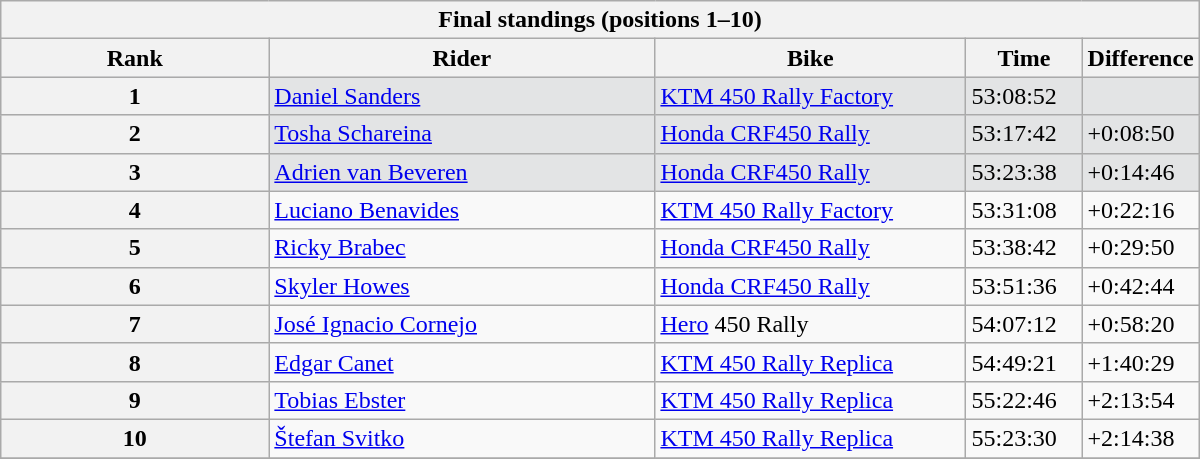<table class="wikitable" style="width:50em;margin-bottom:0;">
<tr>
<th colspan=5>Final standings (positions 1–10)</th>
</tr>
<tr>
<th>Rank</th>
<th style="width:250px;">Rider</th>
<th style="width:200px;">Bike</th>
<th style="width:70px;">Time</th>
<th style="width:70px;">Difference</th>
</tr>
<tr style="background:#e3e4e5;">
<th>1</th>
<td> <a href='#'>Daniel Sanders</a></td>
<td><a href='#'>KTM 450 Rally Factory</a></td>
<td>53:08:52</td>
<td></td>
</tr>
<tr style="background:#e3e4e5;">
<th>2</th>
<td> <a href='#'>Tosha Schareina</a></td>
<td><a href='#'>Honda CRF450 Rally</a></td>
<td>53:17:42</td>
<td>+0:08:50</td>
</tr>
<tr style="background:#e3e4e5;">
<th>3</th>
<td> <a href='#'>Adrien van Beveren</a></td>
<td><a href='#'>Honda CRF450 Rally</a></td>
<td>53:23:38</td>
<td>+0:14:46</td>
</tr>
<tr>
<th>4</th>
<td> <a href='#'>Luciano Benavides</a></td>
<td><a href='#'>KTM 450 Rally Factory</a></td>
<td>53:31:08</td>
<td>+0:22:16</td>
</tr>
<tr>
<th>5</th>
<td> <a href='#'>Ricky Brabec</a></td>
<td><a href='#'>Honda CRF450 Rally</a></td>
<td>53:38:42</td>
<td>+0:29:50</td>
</tr>
<tr>
<th>6</th>
<td> <a href='#'>Skyler Howes</a></td>
<td><a href='#'>Honda CRF450 Rally</a></td>
<td>53:51:36</td>
<td>+0:42:44</td>
</tr>
<tr>
<th>7</th>
<td> <a href='#'>José Ignacio Cornejo</a></td>
<td><a href='#'>Hero</a> 450 Rally</td>
<td>54:07:12</td>
<td>+0:58:20</td>
</tr>
<tr>
<th>8</th>
<td> <a href='#'>Edgar Canet</a></td>
<td><a href='#'>KTM 450 Rally Replica</a></td>
<td>54:49:21</td>
<td>+1:40:29</td>
</tr>
<tr>
<th>9</th>
<td> <a href='#'>Tobias Ebster</a></td>
<td><a href='#'>KTM 450 Rally Replica</a></td>
<td>55:22:46</td>
<td>+2:13:54</td>
</tr>
<tr>
<th>10</th>
<td> <a href='#'>Štefan Svitko</a></td>
<td><a href='#'>KTM 450 Rally Replica</a></td>
<td>55:23:30</td>
<td>+2:14:38</td>
</tr>
<tr>
</tr>
</table>
